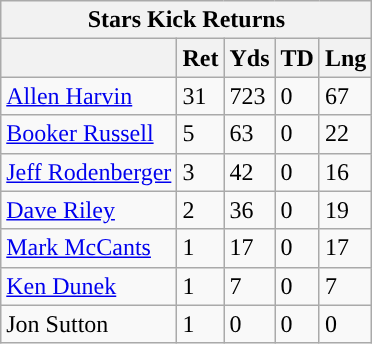<table class="wikitable">
<tr>
<th colspan="5">Stars Kick Returns</th>
</tr>
<tr>
<th></th>
<th>Ret</th>
<th>Yds</th>
<th>TD</th>
<th>Lng</th>
</tr>
<tr>
<td><a href='#'>Allen Harvin</a></td>
<td>31</td>
<td>723</td>
<td>0</td>
<td>67</td>
</tr>
<tr>
<td><a href='#'>Booker Russell</a></td>
<td>5</td>
<td>63</td>
<td>0</td>
<td>22</td>
</tr>
<tr>
<td><a href='#'>Jeff Rodenberger</a></td>
<td>3</td>
<td>42</td>
<td>0</td>
<td>16</td>
</tr>
<tr>
<td><a href='#'>Dave Riley</a></td>
<td>2</td>
<td>36</td>
<td>0</td>
<td>19</td>
</tr>
<tr>
<td><a href='#'>Mark McCants</a></td>
<td>1</td>
<td>17</td>
<td>0</td>
<td>17</td>
</tr>
<tr>
<td><a href='#'>Ken Dunek</a></td>
<td>1</td>
<td>7</td>
<td>0</td>
<td>7</td>
</tr>
<tr>
<td>Jon Sutton</td>
<td>1</td>
<td>0</td>
<td>0</td>
<td>0</td>
</tr>
</table>
